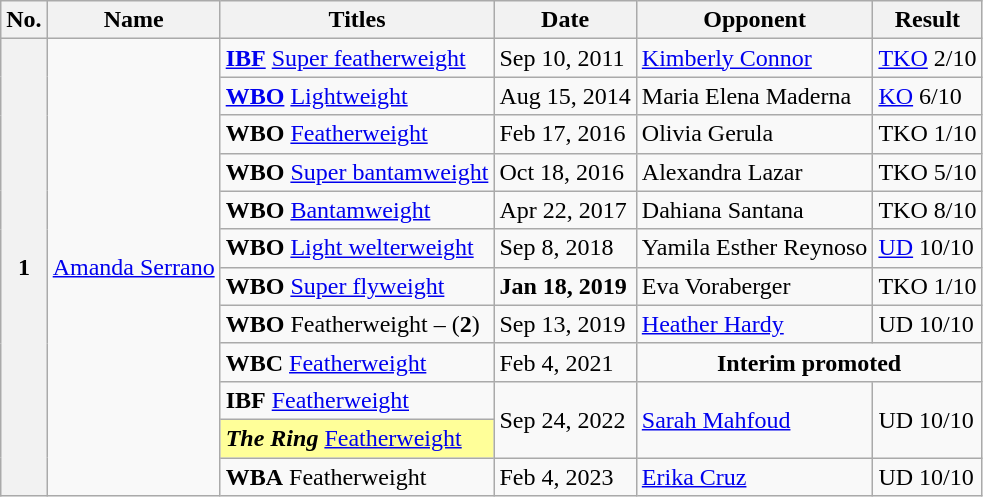<table class="wikitable">
<tr>
<th>No.</th>
<th>Name</th>
<th>Titles</th>
<th>Date</th>
<th>Opponent</th>
<th>Result</th>
</tr>
<tr>
<th rowspan=12>1</th>
<td rowspan=12 style="text-align:center;"><a href='#'>Amanda Serrano</a></td>
<td><strong><a href='#'>IBF</a></strong> <a href='#'>Super featherweight</a></td>
<td>Sep 10, 2011</td>
<td><a href='#'>Kimberly Connor</a></td>
<td><a href='#'>TKO</a> 2/10</td>
</tr>
<tr>
<td><strong><a href='#'>WBO</a></strong> <a href='#'>Lightweight</a></td>
<td>Aug 15, 2014</td>
<td>Maria Elena Maderna</td>
<td><a href='#'>KO</a> 6/10</td>
</tr>
<tr>
<td><strong>WBO</strong> <a href='#'>Featherweight</a></td>
<td>Feb 17, 2016</td>
<td>Olivia Gerula</td>
<td>TKO 1/10</td>
</tr>
<tr>
<td><strong>WBO</strong> <a href='#'>Super bantamweight</a></td>
<td>Oct 18, 2016</td>
<td>Alexandra Lazar</td>
<td>TKO 5/10</td>
</tr>
<tr>
<td><strong>WBO</strong> <a href='#'>Bantamweight</a></td>
<td>Apr 22, 2017</td>
<td>Dahiana Santana</td>
<td>TKO 8/10</td>
</tr>
<tr>
<td><strong>WBO</strong> <a href='#'>Light welterweight</a></td>
<td>Sep 8, 2018</td>
<td>Yamila Esther Reynoso</td>
<td><a href='#'>UD</a> 10/10</td>
</tr>
<tr>
<td><strong>WBO</strong> <a href='#'>Super flyweight</a></td>
<td><strong>Jan 18, 2019</strong></td>
<td>Eva Voraberger</td>
<td>TKO 1/10</td>
</tr>
<tr>
<td><strong>WBO</strong> Featherweight  – (<strong>2</strong>)</td>
<td>Sep 13, 2019</td>
<td><a href='#'>Heather Hardy</a></td>
<td>UD 10/10</td>
</tr>
<tr>
<td><strong>WBC</strong> <a href='#'>Featherweight</a></td>
<td>Feb 4, 2021</td>
<td colspan=2 align=center><strong>Interim promoted</strong></td>
</tr>
<tr>
<td><strong>IBF</strong> <a href='#'>Featherweight</a></td>
<td rowspan=2>Sep 24, 2022</td>
<td rowspan=2><a href='#'>Sarah Mahfoud</a></td>
<td rowspan=2>UD 10/10</td>
</tr>
<tr>
<td bgcolor="#FFFF99"><strong><em>The Ring</em></strong> <a href='#'>Featherweight</a></td>
</tr>
<tr>
<td><strong>WBA</strong> Featherweight</td>
<td>Feb 4, 2023</td>
<td><a href='#'>Erika Cruz</a></td>
<td>UD 10/10</td>
</tr>
</table>
